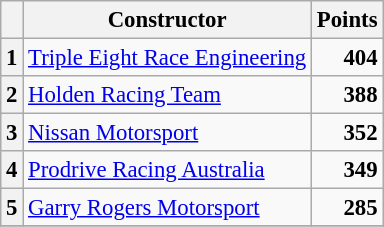<table class="wikitable" style="font-size: 95%;">
<tr>
<th></th>
<th>Constructor</th>
<th>Points</th>
</tr>
<tr>
<th>1</th>
<td><a href='#'>Triple Eight Race Engineering</a></td>
<td align="right"><strong>404</strong></td>
</tr>
<tr>
<th>2</th>
<td><a href='#'>Holden Racing Team</a></td>
<td align="right"><strong>388</strong></td>
</tr>
<tr>
<th>3</th>
<td><a href='#'>Nissan Motorsport</a></td>
<td align="right"><strong>352</strong></td>
</tr>
<tr>
<th>4</th>
<td><a href='#'>Prodrive Racing Australia</a></td>
<td align="right"><strong>349</strong></td>
</tr>
<tr>
<th>5</th>
<td><a href='#'>Garry Rogers Motorsport</a></td>
<td align="right"><strong>285</strong></td>
</tr>
<tr>
</tr>
</table>
